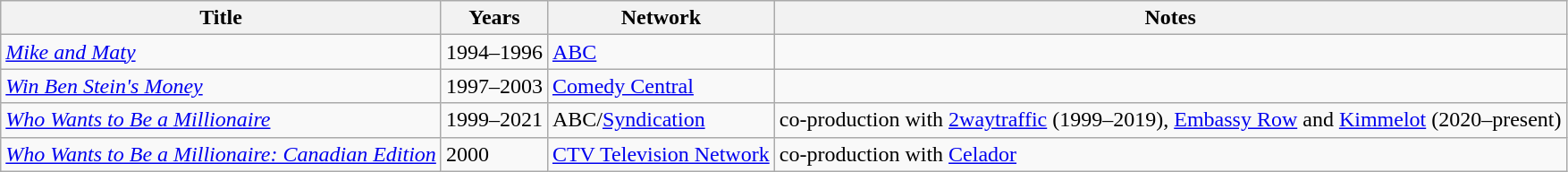<table class="wikitable sortable">
<tr>
<th>Title</th>
<th>Years</th>
<th>Network</th>
<th>Notes</th>
</tr>
<tr>
<td><em><a href='#'>Mike and Maty</a></em></td>
<td>1994–1996</td>
<td><a href='#'>ABC</a></td>
<td></td>
</tr>
<tr>
<td><em><a href='#'>Win Ben Stein's Money</a></em></td>
<td>1997–2003</td>
<td><a href='#'>Comedy Central</a></td>
<td></td>
</tr>
<tr>
<td><em><a href='#'>Who Wants to Be a Millionaire</a></em></td>
<td>1999–2021</td>
<td>ABC/<a href='#'>Syndication</a></td>
<td>co-production with <a href='#'>2waytraffic</a> (1999–2019), <a href='#'>Embassy Row</a> and <a href='#'>Kimmelot</a> (2020–present)</td>
</tr>
<tr>
<td><em><a href='#'>Who Wants to Be a Millionaire: Canadian Edition</a></em></td>
<td>2000</td>
<td><a href='#'>CTV Television Network</a></td>
<td>co-production with <a href='#'>Celador</a></td>
</tr>
</table>
